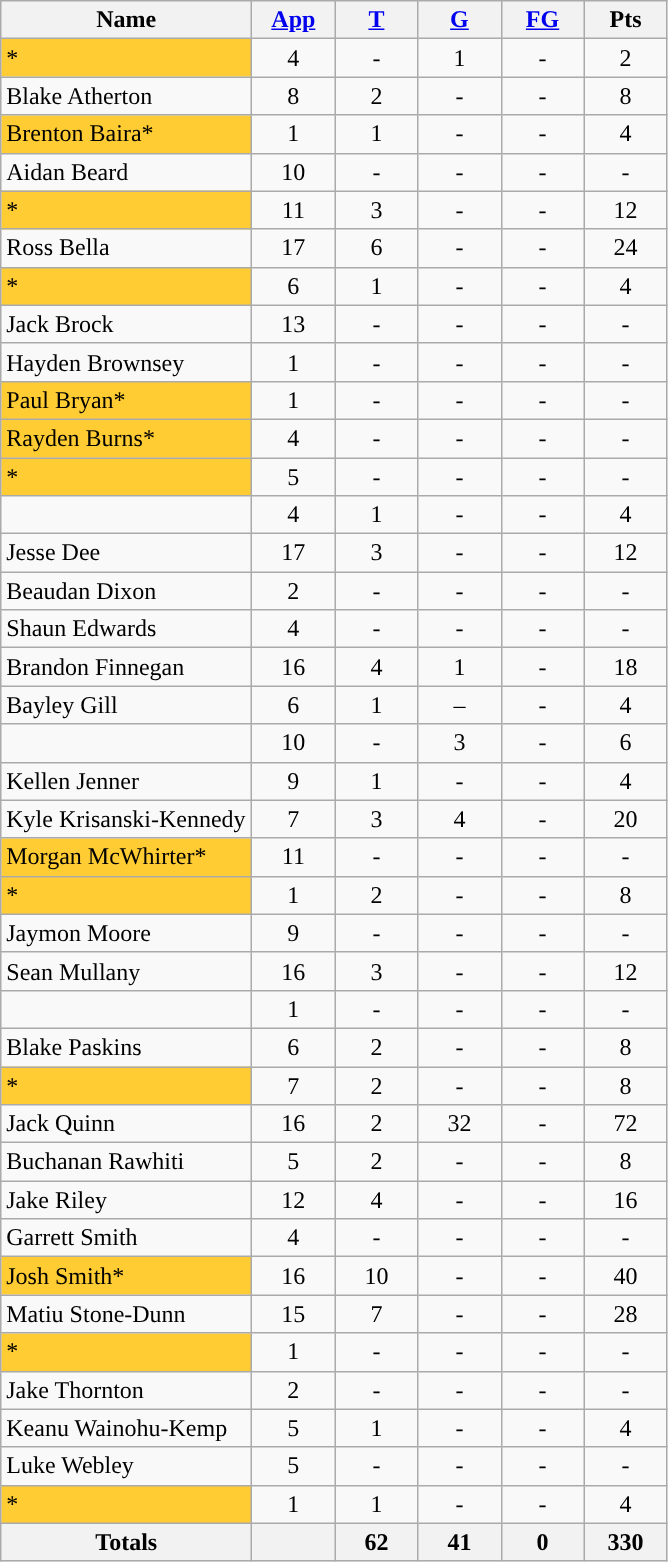<table class="wikitable sortable" style="text-align: center;">
<tr>
<th style="width:10em">Name</th>
<th style="width:3em"><a href='#'>App</a></th>
<th style="width:3em"><a href='#'>T</a></th>
<th style="width:3em"><a href='#'>G</a></th>
<th style="width:3em"><a href='#'>FG</a></th>
<th style="width:3em">Pts</th>
</tr>
<tr>
<td style="text-align:left; background:#FC3;">*</td>
<td>4</td>
<td>-</td>
<td>1</td>
<td>-</td>
<td>2</td>
</tr>
<tr>
<td style="text-align:left;">Blake Atherton</td>
<td>8</td>
<td>2</td>
<td>-</td>
<td>-</td>
<td>8</td>
</tr>
<tr>
<td style="text-align:left; background:#FC3;">Brenton Baira*</td>
<td>1</td>
<td>1</td>
<td>-</td>
<td>-</td>
<td>4</td>
</tr>
<tr>
<td style="text-align:left;">Aidan Beard</td>
<td>10</td>
<td>-</td>
<td>-</td>
<td>-</td>
<td>-</td>
</tr>
<tr>
<td style="text-align:left; background:#FC3;">*</td>
<td>11</td>
<td>3</td>
<td>-</td>
<td>-</td>
<td>12</td>
</tr>
<tr>
<td style="text-align:left;">Ross Bella</td>
<td>17</td>
<td>6</td>
<td>-</td>
<td>-</td>
<td>24</td>
</tr>
<tr>
<td style="text-align:left; background:#FC3;">*</td>
<td>6</td>
<td>1</td>
<td>-</td>
<td>-</td>
<td>4</td>
</tr>
<tr>
<td style="text-align:left;">Jack Brock</td>
<td>13</td>
<td>-</td>
<td>-</td>
<td>-</td>
<td>-</td>
</tr>
<tr>
<td style="text-align:left;">Hayden Brownsey</td>
<td>1</td>
<td>-</td>
<td>-</td>
<td>-</td>
<td>-</td>
</tr>
<tr>
<td style="text-align:left; background:#FC3;">Paul Bryan*</td>
<td>1</td>
<td>-</td>
<td>-</td>
<td>-</td>
<td>-</td>
</tr>
<tr>
<td style="text-align:left; background:#FC3;">Rayden Burns*</td>
<td>4</td>
<td>-</td>
<td>-</td>
<td>-</td>
<td>-</td>
</tr>
<tr>
<td style="text-align:left; background:#FC3;">*</td>
<td>5</td>
<td>-</td>
<td>-</td>
<td>-</td>
<td>-</td>
</tr>
<tr>
<td style="text-align:left;"></td>
<td>4</td>
<td>1</td>
<td>-</td>
<td>-</td>
<td>4</td>
</tr>
<tr>
<td style="text-align:left;">Jesse Dee</td>
<td>17</td>
<td>3</td>
<td>-</td>
<td>-</td>
<td>12</td>
</tr>
<tr>
<td style="text-align:left;">Beaudan Dixon</td>
<td>2</td>
<td>-</td>
<td>-</td>
<td>-</td>
<td>-</td>
</tr>
<tr>
<td style="text-align:left;">Shaun Edwards</td>
<td>4</td>
<td>-</td>
<td>-</td>
<td>-</td>
<td>-</td>
</tr>
<tr>
<td style="text-align:left;">Brandon Finnegan</td>
<td>16</td>
<td>4</td>
<td>1</td>
<td>-</td>
<td>18</td>
</tr>
<tr>
<td style="text-align:left;">Bayley Gill</td>
<td>6</td>
<td>1</td>
<td>–</td>
<td>-</td>
<td>4</td>
</tr>
<tr>
<td style="text-align:left;"></td>
<td>10</td>
<td>-</td>
<td>3</td>
<td>-</td>
<td>6</td>
</tr>
<tr>
<td style="text-align:left;">Kellen Jenner</td>
<td>9</td>
<td>1</td>
<td>-</td>
<td>-</td>
<td>4</td>
</tr>
<tr>
<td style="text-align:left;">Kyle Krisanski-Kennedy</td>
<td>7</td>
<td>3</td>
<td>4</td>
<td>-</td>
<td>20</td>
</tr>
<tr>
<td style="text-align:left; background:#FC3;">Morgan McWhirter*</td>
<td>11</td>
<td>-</td>
<td>-</td>
<td>-</td>
<td>-</td>
</tr>
<tr>
<td style="text-align:left; background:#FC3;">*</td>
<td>1</td>
<td>2</td>
<td>-</td>
<td>-</td>
<td>8</td>
</tr>
<tr>
<td style="text-align:left;">Jaymon Moore</td>
<td>9</td>
<td>-</td>
<td>-</td>
<td>-</td>
<td>-</td>
</tr>
<tr>
<td style="text-align:left;">Sean Mullany</td>
<td>16</td>
<td>3</td>
<td>-</td>
<td>-</td>
<td>12</td>
</tr>
<tr>
<td style="text-align:left;"></td>
<td>1</td>
<td>-</td>
<td>-</td>
<td>-</td>
<td>-</td>
</tr>
<tr>
<td style="text-align:left;">Blake Paskins</td>
<td>6</td>
<td>2</td>
<td>-</td>
<td>-</td>
<td>8</td>
</tr>
<tr>
<td style="text-align:left; background:#FC3;">*</td>
<td>7</td>
<td>2</td>
<td>-</td>
<td>-</td>
<td>8</td>
</tr>
<tr>
<td style="text-align:left;">Jack Quinn</td>
<td>16</td>
<td>2</td>
<td>32</td>
<td>-</td>
<td>72</td>
</tr>
<tr>
<td style="text-align:left;">Buchanan Rawhiti</td>
<td>5</td>
<td>2</td>
<td>-</td>
<td>-</td>
<td>8</td>
</tr>
<tr>
<td style="text-align:left;">Jake Riley</td>
<td>12</td>
<td>4</td>
<td>-</td>
<td>-</td>
<td>16</td>
</tr>
<tr>
<td style="text-align:left;">Garrett Smith</td>
<td>4</td>
<td>-</td>
<td>-</td>
<td>-</td>
<td>-</td>
</tr>
<tr>
<td style="text-align:left; background:#FC3;">Josh Smith*</td>
<td>16</td>
<td>10</td>
<td>-</td>
<td>-</td>
<td>40</td>
</tr>
<tr>
<td style="text-align:left;">Matiu Stone-Dunn</td>
<td>15</td>
<td>7</td>
<td>-</td>
<td>-</td>
<td>28</td>
</tr>
<tr>
<td style="text-align:left; background:#FC3;">*</td>
<td>1</td>
<td>-</td>
<td>-</td>
<td>-</td>
<td>-</td>
</tr>
<tr>
<td style="text-align:left;">Jake Thornton</td>
<td>2</td>
<td>-</td>
<td>-</td>
<td>-</td>
<td>-</td>
</tr>
<tr>
<td style="text-align:left;">Keanu Wainohu-Kemp</td>
<td>5</td>
<td>1</td>
<td>-</td>
<td>-</td>
<td>4</td>
</tr>
<tr>
<td style="text-align:left;">Luke Webley</td>
<td>5</td>
<td>-</td>
<td>-</td>
<td>-</td>
<td>-</td>
</tr>
<tr>
<td style="text-align:left; background:#FC3;">*</td>
<td>1</td>
<td>1</td>
<td>-</td>
<td>-</td>
<td>4</td>
</tr>
<tr class="sortbottom">
<th>Totals</th>
<th></th>
<th>62</th>
<th>41</th>
<th>0</th>
<th>330</th>
</tr>
</table>
